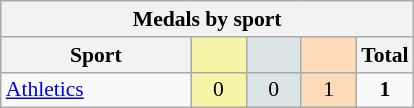<table class="wikitable" style="font-size:90%; text-align:center;">
<tr>
<th colspan="5">Medals by sport</th>
</tr>
<tr>
<th width="120">Sport</th>
<th scope="col" width="30" style="background:#F7F6A8;"></th>
<th scope="col" width="30" style="background:#DCE5E5;"></th>
<th scope="col" width="30" style="background:#FFDAB9;"></th>
<th width="30">Total</th>
</tr>
<tr>
<td align="left"><a href='#'>Athletics</a></td>
<td style="background:#F7F6A8;">0</td>
<td style="background:#DCE5E5;">0</td>
<td style="background:#FFDAB9;">1</td>
<td><strong>1</strong></td>
</tr>
</table>
